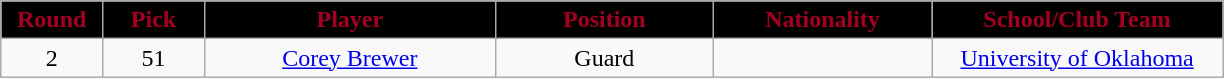<table class="wikitable sortable sortable">
<tr>
<th style="background:#000000;color:#A50021;" width="7%">Round</th>
<th style="background:#000000;color:#A50021;" width="7%">Pick</th>
<th style="background:#000000;color:#A50021;" width="20%">Player</th>
<th style="background:#000000;color:#A50021;" width="15%">Position</th>
<th style="background:#000000;color:#A50021;" width="15%">Nationality</th>
<th style="background:#000000;color:#A50021;" width="20%">School/Club Team</th>
</tr>
<tr style="text-align:center;">
<td>2</td>
<td>51</td>
<td><a href='#'>Corey Brewer</a></td>
<td>Guard</td>
<td></td>
<td><a href='#'>University of Oklahoma</a></td>
</tr>
</table>
